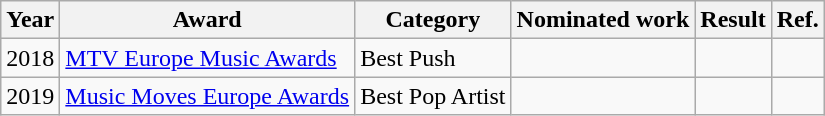<table class="wikitable">
<tr>
<th>Year</th>
<th>Award</th>
<th>Category</th>
<th>Nominated work</th>
<th>Result</th>
<th>Ref.</th>
</tr>
<tr>
<td>2018</td>
<td><a href='#'>MTV Europe Music Awards</a></td>
<td>Best Push</td>
<td></td>
<td></td>
<td></td>
</tr>
<tr>
<td>2019</td>
<td><a href='#'>Music Moves Europe Awards</a></td>
<td>Best Pop Artist</td>
<td></td>
<td></td>
<td></td>
</tr>
</table>
